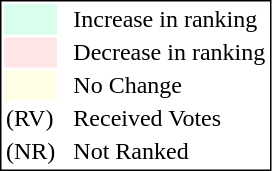<table style="border:1px solid black;">
<tr>
<td style="background:#D8FFEB; width:20px;"></td>
<td> </td>
<td>Increase in ranking</td>
</tr>
<tr>
<td style="background:#FFE6E6; width:20px;"></td>
<td> </td>
<td>Decrease in ranking</td>
</tr>
<tr>
<td style="background:#FFFFE6; width:20px;"></td>
<td> </td>
<td>No Change</td>
</tr>
<tr>
<td>(RV)</td>
<td> </td>
<td>Received Votes</td>
</tr>
<tr>
<td>(NR)</td>
<td> </td>
<td>Not Ranked</td>
</tr>
</table>
